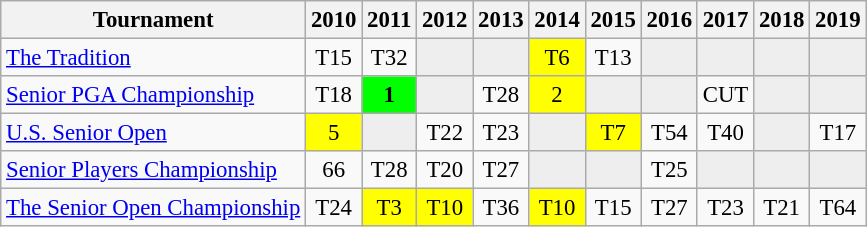<table class="wikitable" style="font-size:95%;text-align:center;">
<tr>
<th>Tournament</th>
<th>2010</th>
<th>2011</th>
<th>2012</th>
<th>2013</th>
<th>2014</th>
<th>2015</th>
<th>2016</th>
<th>2017</th>
<th>2018</th>
<th>2019</th>
</tr>
<tr>
<td align=left><a href='#'>The Tradition</a></td>
<td>T15</td>
<td>T32</td>
<td style="background:#eeeeee;"></td>
<td style="background:#eeeeee;"></td>
<td style="background:yellow;">T6</td>
<td>T13</td>
<td style="background:#eeeeee;"></td>
<td style="background:#eeeeee;"></td>
<td style="background:#eeeeee;"></td>
<td style="background:#eeeeee;"></td>
</tr>
<tr>
<td align=left><a href='#'>Senior PGA Championship</a></td>
<td>T18</td>
<td style="background:lime;"><strong>1</strong></td>
<td style="background:#eeeeee;"></td>
<td>T28</td>
<td style="background:yellow;">2</td>
<td style="background:#eeeeee;"></td>
<td style="background:#eeeeee;"></td>
<td>CUT</td>
<td style="background:#eeeeee;"></td>
<td style="background:#eeeeee;"></td>
</tr>
<tr>
<td align=left><a href='#'>U.S. Senior Open</a></td>
<td style="background:yellow;">5</td>
<td style="background:#eeeeee;"></td>
<td>T22</td>
<td>T23</td>
<td style="background:#eeeeee;"></td>
<td style="background:yellow;">T7</td>
<td>T54</td>
<td>T40</td>
<td style="background:#eeeeee;"></td>
<td>T17</td>
</tr>
<tr>
<td align=left><a href='#'>Senior Players Championship</a></td>
<td>66</td>
<td>T28</td>
<td>T20</td>
<td>T27</td>
<td style="background:#eeeeee;"></td>
<td style="background:#eeeeee;"></td>
<td>T25</td>
<td style="background:#eeeeee;"></td>
<td style="background:#eeeeee;"></td>
<td style="background:#eeeeee;"></td>
</tr>
<tr>
<td align=left><a href='#'>The Senior Open Championship</a></td>
<td>T24</td>
<td style="background:yellow;">T3</td>
<td style="background:yellow;">T10</td>
<td>T36</td>
<td style="background:yellow;">T10</td>
<td>T15</td>
<td>T27</td>
<td>T23</td>
<td>T21</td>
<td>T64</td>
</tr>
</table>
